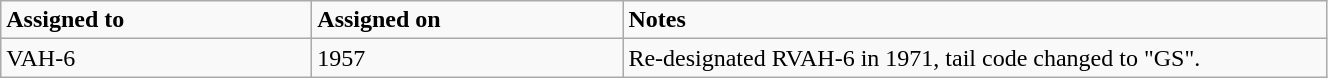<table class="wikitable" style="width: 70%;">
<tr>
<td style="width: 200px;"><strong>Assigned to</strong></td>
<td style="width: 200px;"><strong>Assigned on</strong></td>
<td><strong>Notes</strong></td>
</tr>
<tr>
<td>VAH-6</td>
<td>1957</td>
<td>Re-designated RVAH-6 in 1971, tail code changed to "GS".</td>
</tr>
</table>
